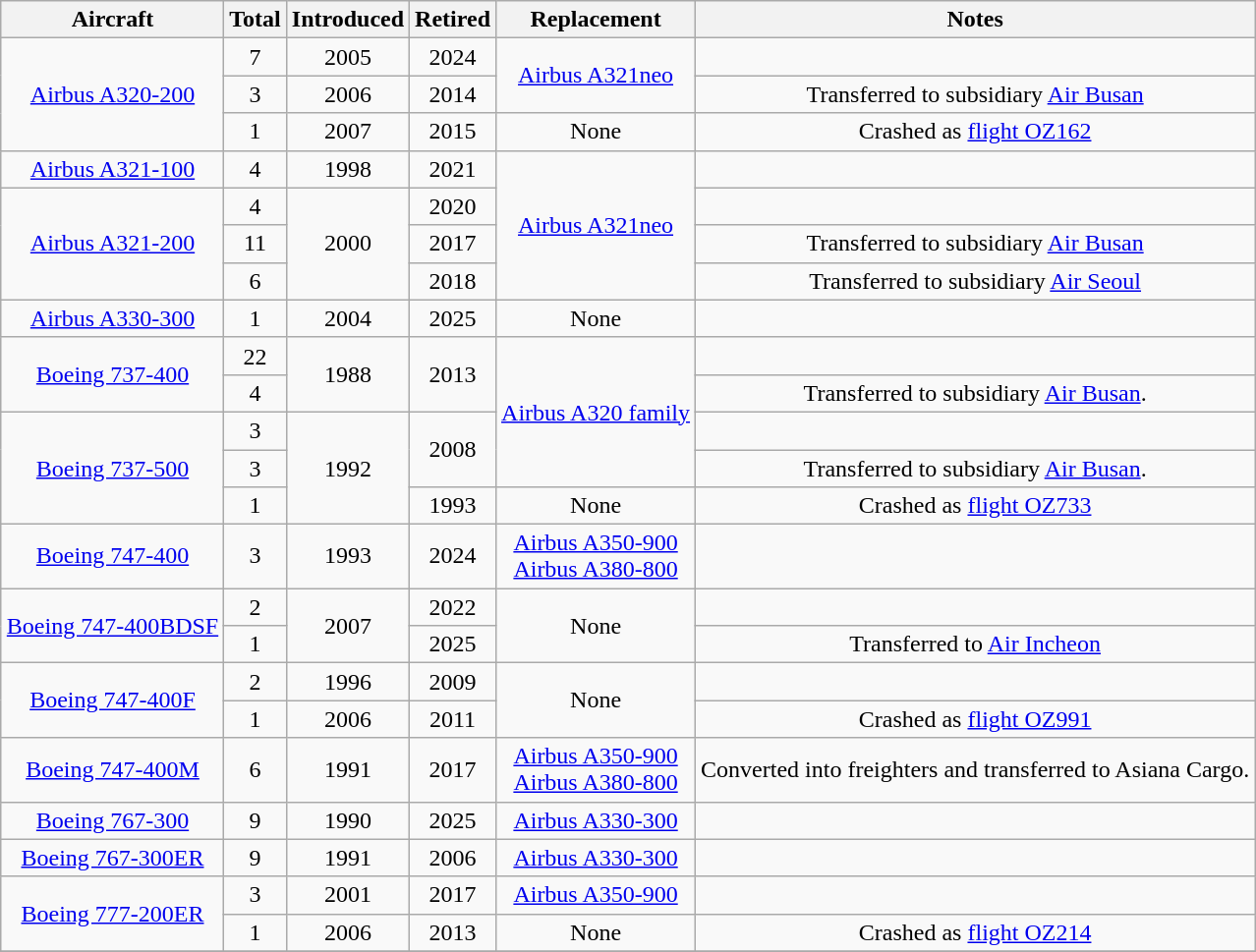<table class="wikitable" style="margin:0.5em auto;text-align:center">
<tr>
<th>Aircraft</th>
<th>Total</th>
<th>Introduced</th>
<th>Retired</th>
<th>Replacement</th>
<th>Notes</th>
</tr>
<tr>
<td rowspan="3"><a href='#'>Airbus A320-200</a></td>
<td>7</td>
<td>2005</td>
<td>2024</td>
<td rowspan="2"><a href='#'>Airbus A321neo</a></td>
<td></td>
</tr>
<tr>
<td>3</td>
<td>2006</td>
<td>2014</td>
<td>Transferred to subsidiary <a href='#'>Air Busan</a></td>
</tr>
<tr>
<td>1</td>
<td>2007</td>
<td>2015</td>
<td>None</td>
<td>Crashed as <a href='#'>flight OZ162</a></td>
</tr>
<tr>
<td><a href='#'>Airbus A321-100</a></td>
<td>4</td>
<td>1998</td>
<td>2021</td>
<td rowspan="4"><a href='#'>Airbus A321neo</a></td>
<td></td>
</tr>
<tr>
<td rowspan="3"><a href='#'>Airbus A321-200</a></td>
<td>4</td>
<td rowspan="3">2000</td>
<td>2020</td>
<td></td>
</tr>
<tr>
<td>11</td>
<td>2017</td>
<td>Transferred to subsidiary <a href='#'>Air Busan</a></td>
</tr>
<tr>
<td>6</td>
<td>2018</td>
<td>Transferred to subsidiary <a href='#'>Air Seoul</a></td>
</tr>
<tr>
<td><a href='#'>Airbus A330-300</a></td>
<td>1</td>
<td>2004</td>
<td>2025</td>
<td>None</td>
<td></td>
</tr>
<tr>
<td rowspan="2"><a href='#'>Boeing 737-400</a></td>
<td>22</td>
<td rowspan="2">1988</td>
<td rowspan="2">2013</td>
<td rowspan="4"><a href='#'>Airbus A320 family</a></td>
<td></td>
</tr>
<tr>
<td>4</td>
<td>Transferred to subsidiary <a href='#'>Air Busan</a>.</td>
</tr>
<tr>
<td rowspan="3"><a href='#'>Boeing 737-500</a></td>
<td>3</td>
<td rowspan="3">1992</td>
<td rowspan="2">2008</td>
<td></td>
</tr>
<tr>
<td>3</td>
<td>Transferred to subsidiary <a href='#'>Air Busan</a>.</td>
</tr>
<tr>
<td>1</td>
<td>1993</td>
<td>None</td>
<td>Crashed as <a href='#'>flight OZ733</a></td>
</tr>
<tr>
<td><a href='#'>Boeing 747-400</a></td>
<td>3</td>
<td>1993</td>
<td>2024</td>
<td><a href='#'>Airbus A350-900</a><br><a href='#'>Airbus A380-800</a></td>
<td></td>
</tr>
<tr>
<td rowspan="2"><a href='#'>Boeing 747-400BDSF</a></td>
<td>2</td>
<td rowspan="2">2007</td>
<td>2022</td>
<td rowspan="2">None</td>
<td></td>
</tr>
<tr>
<td>1</td>
<td>2025</td>
<td>Transferred to <a href='#'>Air Incheon</a></td>
</tr>
<tr>
<td rowspan="2"><a href='#'>Boeing 747-400F</a></td>
<td>2</td>
<td>1996</td>
<td>2009</td>
<td rowspan="2">None</td>
<td></td>
</tr>
<tr>
<td>1</td>
<td>2006</td>
<td>2011</td>
<td>Crashed as <a href='#'>flight OZ991</a></td>
</tr>
<tr>
<td><a href='#'>Boeing 747-400M</a></td>
<td>6</td>
<td>1991</td>
<td>2017</td>
<td><a href='#'>Airbus A350-900</a><br><a href='#'>Airbus A380-800</a></td>
<td>Converted into freighters and transferred to Asiana Cargo.</td>
</tr>
<tr>
<td><a href='#'>Boeing 767-300</a></td>
<td>9</td>
<td>1990</td>
<td>2025</td>
<td><a href='#'>Airbus A330-300</a></td>
<td></td>
</tr>
<tr>
<td><a href='#'>Boeing 767-300ER</a></td>
<td>9</td>
<td>1991</td>
<td>2006</td>
<td><a href='#'>Airbus A330-300</a></td>
<td></td>
</tr>
<tr>
<td rowspan="2"><a href='#'>Boeing 777-200ER</a></td>
<td>3</td>
<td>2001</td>
<td>2017</td>
<td><a href='#'>Airbus A350-900</a></td>
<td></td>
</tr>
<tr>
<td>1</td>
<td>2006</td>
<td>2013</td>
<td>None</td>
<td>Crashed as <a href='#'>flight OZ214</a></td>
</tr>
<tr>
</tr>
</table>
